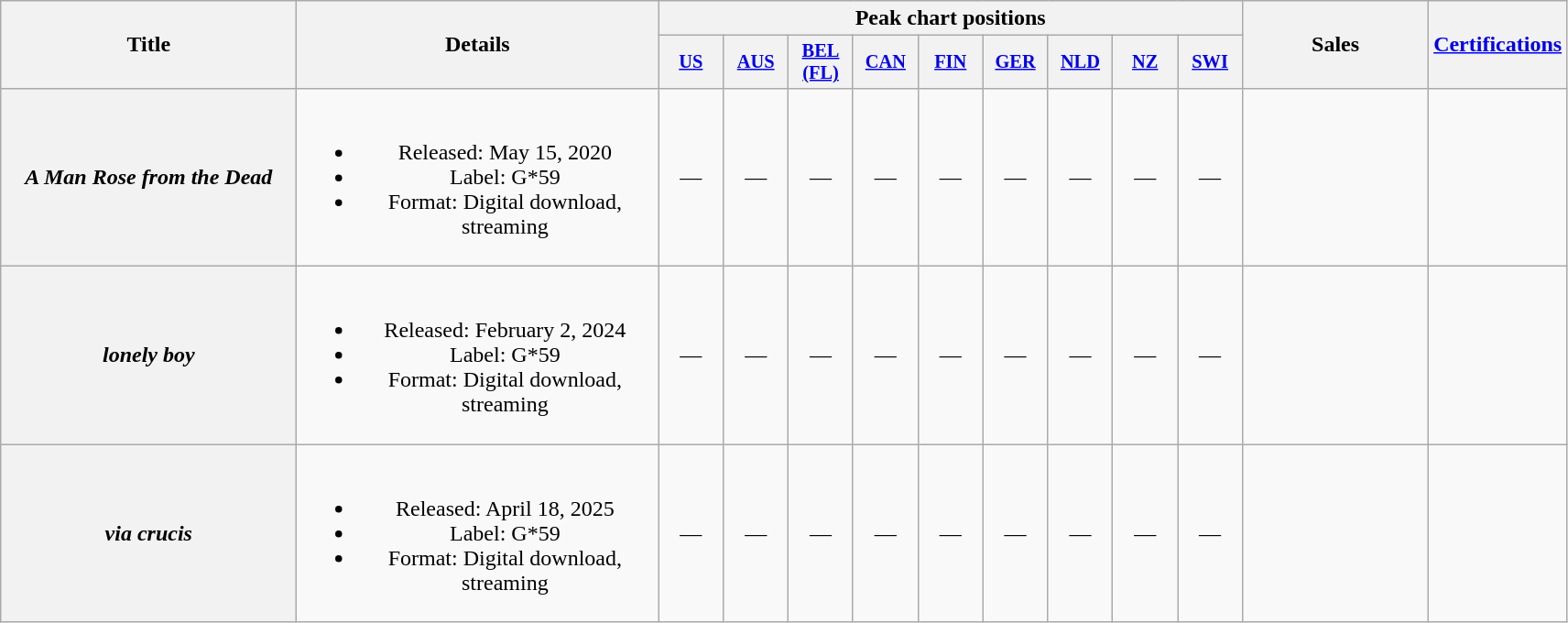<table class="wikitable plainrowheaders" style="text-align:center;">
<tr>
<th rowspan="2" scope="col" style="width:13em;">Title</th>
<th rowspan="2" scope="col" style="width:16em;">Details</th>
<th colspan="9" scope="col">Peak chart positions</th>
<th rowspan="2" scope="col" style="width:8em;">Sales</th>
<th rowspan="2"><a href='#'>Certifications</a></th>
</tr>
<tr>
<th scope="col" style="width:3em;font-size:85%;"><a href='#'>US</a><br></th>
<th scope="col" style="width:3em;font-size:85%;"><a href='#'>AUS</a><br></th>
<th scope="col" style="width:3em;font-size:85%;"><a href='#'>BEL<br>(FL)</a><br></th>
<th scope="col" style="width:3em;font-size:85%;"><a href='#'>CAN</a><br></th>
<th scope="col" style="width:3em;font-size:85%;"><a href='#'>FIN</a><br></th>
<th scope="col" style="width:3em;font-size:85%;"><a href='#'>GER</a><br></th>
<th scope="col" style="width:3em;font-size:85%;"><a href='#'>NLD</a><br></th>
<th scope="col" style="width:3em;font-size:85%;"><a href='#'>NZ</a><br></th>
<th scope="col" style="width:3em;font-size:85%;"><a href='#'>SWI</a><br></th>
</tr>
<tr>
<th><em>A Man Rose from the Dead</em></th>
<td><br><ul><li>Released: May 15, 2020</li><li>Label: G*59</li><li>Format: Digital download, streaming</li></ul></td>
<td>—</td>
<td>—</td>
<td>—</td>
<td>—</td>
<td>—</td>
<td>—</td>
<td>—</td>
<td>—</td>
<td>—</td>
<td></td>
<td></td>
</tr>
<tr>
<th><em>lonely boy</em></th>
<td><br><ul><li>Released: February 2, 2024</li><li>Label: G*59</li><li>Format: Digital download, streaming</li></ul></td>
<td>—</td>
<td>—</td>
<td>—</td>
<td>—</td>
<td>—</td>
<td>—</td>
<td>—</td>
<td>—</td>
<td>—</td>
<td></td>
<td></td>
</tr>
<tr>
<th><em>via crucis</em></th>
<td><br><ul><li>Released: April 18, 2025</li><li>Label: G*59</li><li>Format: Digital download, streaming</li></ul></td>
<td>—</td>
<td>—</td>
<td>—</td>
<td>—</td>
<td>—</td>
<td>—</td>
<td>—</td>
<td>—</td>
<td>—</td>
<td></td>
<td></td>
</tr>
</table>
